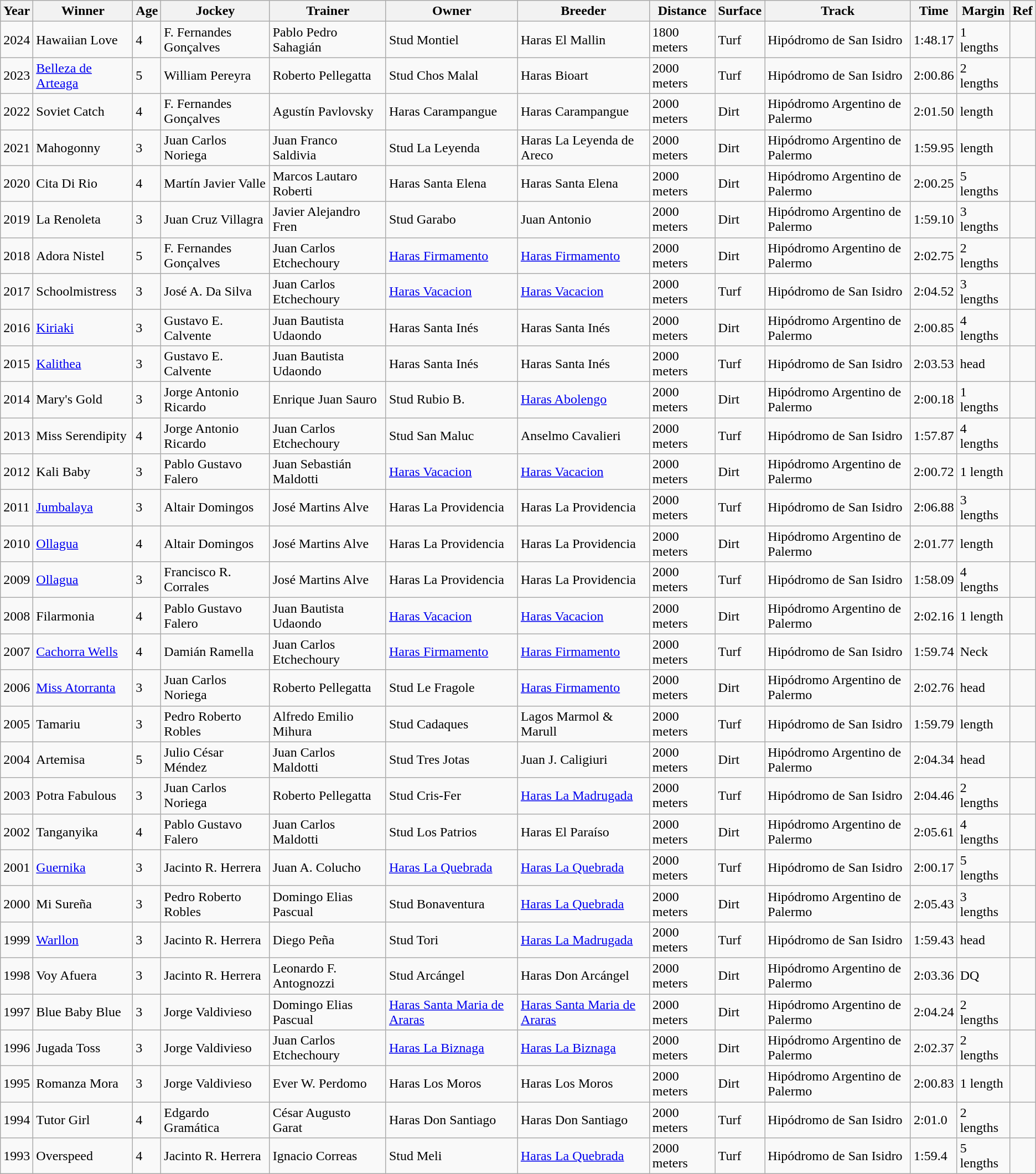<table class="wikitable">
<tr>
<th>Year</th>
<th>Winner</th>
<th>Age</th>
<th>Jockey</th>
<th>Trainer</th>
<th>Owner</th>
<th>Breeder</th>
<th>Distance</th>
<th>Surface</th>
<th>Track</th>
<th>Time</th>
<th>Margin</th>
<th>Ref</th>
</tr>
<tr>
<td>2024</td>
<td>Hawaiian Love</td>
<td>4</td>
<td>F. Fernandes Gonçalves</td>
<td>Pablo Pedro Sahagián</td>
<td>Stud Montiel</td>
<td>Haras El Mallin</td>
<td>1800 meters</td>
<td>Turf</td>
<td>Hipódromo de San Isidro</td>
<td>1:48.17</td>
<td>1 lengths</td>
<td></td>
</tr>
<tr>
<td>2023</td>
<td><a href='#'>Belleza de Arteaga</a></td>
<td>5</td>
<td>William Pereyra</td>
<td>Roberto Pellegatta</td>
<td>Stud Chos Malal</td>
<td>Haras Bioart</td>
<td>2000 meters</td>
<td>Turf</td>
<td>Hipódromo de San Isidro</td>
<td>2:00.86</td>
<td>2 lengths</td>
<td></td>
</tr>
<tr>
<td>2022</td>
<td>Soviet Catch</td>
<td>4</td>
<td>F. Fernandes Gonçalves</td>
<td>Agustín Pavlovsky</td>
<td>Haras Carampangue</td>
<td>Haras Carampangue</td>
<td>2000 meters</td>
<td>Dirt</td>
<td>Hipódromo Argentino de Palermo</td>
<td>2:01.50</td>
<td> length</td>
<td></td>
</tr>
<tr>
<td>2021</td>
<td>Mahogonny</td>
<td>3</td>
<td>Juan Carlos Noriega</td>
<td>Juan Franco Saldivia</td>
<td>Stud La Leyenda</td>
<td>Haras La Leyenda de Areco</td>
<td>2000 meters</td>
<td>Dirt</td>
<td>Hipódromo Argentino de Palermo</td>
<td>1:59.95</td>
<td> length</td>
<td></td>
</tr>
<tr>
<td>2020</td>
<td>Cita Di Rio</td>
<td>4</td>
<td>Martín Javier Valle</td>
<td>Marcos Lautaro Roberti</td>
<td>Haras Santa Elena</td>
<td>Haras Santa Elena</td>
<td>2000 meters</td>
<td>Dirt</td>
<td>Hipódromo Argentino de Palermo</td>
<td>2:00.25</td>
<td>5 lengths</td>
<td></td>
</tr>
<tr>
<td>2019</td>
<td>La Renoleta</td>
<td>3</td>
<td>Juan Cruz Villagra</td>
<td>Javier Alejandro Fren</td>
<td>Stud Garabo</td>
<td>Juan Antonio</td>
<td>2000 meters</td>
<td>Dirt</td>
<td>Hipódromo Argentino de Palermo</td>
<td>1:59.10</td>
<td>3 lengths</td>
<td></td>
</tr>
<tr>
<td>2018</td>
<td>Adora Nistel</td>
<td>5</td>
<td>F. Fernandes Gonçalves</td>
<td>Juan Carlos Etchechoury</td>
<td><a href='#'>Haras Firmamento</a></td>
<td><a href='#'>Haras Firmamento</a></td>
<td>2000 meters</td>
<td>Dirt</td>
<td>Hipódromo Argentino de Palermo</td>
<td>2:02.75</td>
<td>2 lengths</td>
<td></td>
</tr>
<tr>
<td>2017</td>
<td>Schoolmistress</td>
<td>3</td>
<td>José A. Da Silva</td>
<td>Juan Carlos Etchechoury</td>
<td><a href='#'>Haras Vacacion</a></td>
<td><a href='#'>Haras Vacacion</a></td>
<td>2000 meters</td>
<td>Turf</td>
<td>Hipódromo de San Isidro</td>
<td>2:04.52</td>
<td>3 lengths</td>
<td></td>
</tr>
<tr>
<td>2016</td>
<td><a href='#'>Kiriaki</a></td>
<td>3</td>
<td>Gustavo E. Calvente</td>
<td>Juan Bautista Udaondo</td>
<td>Haras Santa Inés</td>
<td>Haras Santa Inés</td>
<td>2000 meters</td>
<td>Dirt</td>
<td>Hipódromo Argentino de Palermo</td>
<td>2:00.85</td>
<td>4 lengths</td>
<td></td>
</tr>
<tr>
<td>2015</td>
<td><a href='#'>Kalithea</a></td>
<td>3</td>
<td>Gustavo E. Calvente</td>
<td>Juan Bautista Udaondo</td>
<td>Haras Santa Inés</td>
<td>Haras Santa Inés</td>
<td>2000 meters</td>
<td>Turf</td>
<td>Hipódromo de San Isidro</td>
<td>2:03.53</td>
<td> head</td>
<td></td>
</tr>
<tr>
<td>2014</td>
<td>Mary's Gold</td>
<td>3</td>
<td>Jorge Antonio Ricardo</td>
<td>Enrique Juan Sauro</td>
<td>Stud Rubio B.</td>
<td><a href='#'>Haras Abolengo</a></td>
<td>2000 meters</td>
<td>Dirt</td>
<td>Hipódromo Argentino de Palermo</td>
<td>2:00.18</td>
<td>1 lengths</td>
<td></td>
</tr>
<tr>
<td>2013</td>
<td>Miss Serendipity</td>
<td>4</td>
<td>Jorge Antonio Ricardo</td>
<td>Juan Carlos Etchechoury</td>
<td>Stud San Maluc</td>
<td>Anselmo Cavalieri</td>
<td>2000 meters</td>
<td>Turf</td>
<td>Hipódromo de San Isidro</td>
<td>1:57.87</td>
<td>4 lengths</td>
<td></td>
</tr>
<tr>
<td>2012</td>
<td>Kali Baby</td>
<td>3</td>
<td>Pablo Gustavo Falero</td>
<td>Juan Sebastián Maldotti</td>
<td><a href='#'>Haras Vacacion</a></td>
<td><a href='#'>Haras Vacacion</a></td>
<td>2000 meters</td>
<td>Dirt</td>
<td>Hipódromo Argentino de Palermo</td>
<td>2:00.72</td>
<td>1 length</td>
<td></td>
</tr>
<tr>
<td>2011</td>
<td><a href='#'>Jumbalaya</a></td>
<td>3</td>
<td>Altair Domingos</td>
<td>José Martins Alve</td>
<td>Haras La Providencia</td>
<td>Haras La Providencia</td>
<td>2000 meters</td>
<td>Turf</td>
<td>Hipódromo de San Isidro</td>
<td>2:06.88</td>
<td>3 lengths</td>
<td></td>
</tr>
<tr>
<td>2010</td>
<td><a href='#'>Ollagua</a></td>
<td>4</td>
<td>Altair Domingos</td>
<td>José Martins Alve</td>
<td>Haras La Providencia</td>
<td>Haras La Providencia</td>
<td>2000 meters</td>
<td>Dirt</td>
<td>Hipódromo Argentino de Palermo</td>
<td>2:01.77</td>
<td> length</td>
<td></td>
</tr>
<tr>
<td>2009</td>
<td><a href='#'>Ollagua</a></td>
<td>3</td>
<td>Francisco R. Corrales</td>
<td>José Martins Alve</td>
<td>Haras La Providencia</td>
<td>Haras La Providencia</td>
<td>2000 meters</td>
<td>Turf</td>
<td>Hipódromo de San Isidro</td>
<td>1:58.09</td>
<td>4 lengths</td>
<td></td>
</tr>
<tr>
<td>2008</td>
<td>Filarmonia</td>
<td>4</td>
<td>Pablo Gustavo Falero</td>
<td>Juan Bautista Udaondo</td>
<td><a href='#'>Haras Vacacion</a></td>
<td><a href='#'>Haras Vacacion</a></td>
<td>2000 meters</td>
<td>Dirt</td>
<td>Hipódromo Argentino de Palermo</td>
<td>2:02.16</td>
<td>1 length</td>
<td></td>
</tr>
<tr>
<td>2007</td>
<td><a href='#'>Cachorra Wells</a></td>
<td>4</td>
<td>Damián Ramella</td>
<td>Juan Carlos Etchechoury</td>
<td><a href='#'>Haras Firmamento</a></td>
<td><a href='#'>Haras Firmamento</a></td>
<td>2000 meters</td>
<td>Turf</td>
<td>Hipódromo de San Isidro</td>
<td>1:59.74</td>
<td>Neck</td>
<td></td>
</tr>
<tr>
<td>2006</td>
<td><a href='#'>Miss Atorranta</a></td>
<td>3</td>
<td>Juan Carlos Noriega</td>
<td>Roberto Pellegatta</td>
<td>Stud Le Fragole</td>
<td><a href='#'>Haras Firmamento</a></td>
<td>2000 meters</td>
<td>Dirt</td>
<td>Hipódromo Argentino de Palermo</td>
<td>2:02.76</td>
<td> head</td>
<td></td>
</tr>
<tr>
<td>2005</td>
<td>Tamariu</td>
<td>3</td>
<td>Pedro Roberto Robles</td>
<td>Alfredo Emilio Mihura</td>
<td>Stud Cadaques</td>
<td>Lagos Marmol & Marull</td>
<td>2000 meters</td>
<td>Turf</td>
<td>Hipódromo de San Isidro</td>
<td>1:59.79</td>
<td> length</td>
<td></td>
</tr>
<tr>
<td>2004</td>
<td>Artemisa</td>
<td>5</td>
<td>Julio César Méndez</td>
<td>Juan Carlos Maldotti</td>
<td>Stud Tres Jotas</td>
<td>Juan J. Caligiuri</td>
<td>2000 meters</td>
<td>Dirt</td>
<td>Hipódromo Argentino de Palermo</td>
<td>2:04.34</td>
<td> head</td>
<td></td>
</tr>
<tr>
<td>2003</td>
<td>Potra Fabulous</td>
<td>3</td>
<td>Juan Carlos Noriega</td>
<td>Roberto Pellegatta</td>
<td>Stud Cris-Fer</td>
<td><a href='#'>Haras La Madrugada</a></td>
<td>2000 meters</td>
<td>Turf</td>
<td>Hipódromo de San Isidro</td>
<td>2:04.46</td>
<td>2 lengths</td>
<td></td>
</tr>
<tr>
<td>2002</td>
<td>Tanganyika</td>
<td>4</td>
<td>Pablo Gustavo Falero</td>
<td>Juan Carlos Maldotti</td>
<td>Stud Los Patrios</td>
<td>Haras El Paraíso</td>
<td>2000 meters</td>
<td>Dirt</td>
<td>Hipódromo Argentino de Palermo</td>
<td>2:05.61</td>
<td>4 lengths</td>
<td></td>
</tr>
<tr>
<td>2001</td>
<td><a href='#'>Guernika</a></td>
<td>3</td>
<td>Jacinto R. Herrera</td>
<td>Juan A. Colucho</td>
<td><a href='#'>Haras La Quebrada</a></td>
<td><a href='#'>Haras La Quebrada</a></td>
<td>2000 meters</td>
<td>Turf</td>
<td>Hipódromo de San Isidro</td>
<td>2:00.17</td>
<td>5 lengths</td>
<td></td>
</tr>
<tr>
<td>2000</td>
<td>Mi Sureña</td>
<td>3</td>
<td>Pedro Roberto Robles</td>
<td>Domingo Elias Pascual</td>
<td>Stud Bonaventura</td>
<td><a href='#'>Haras La Quebrada</a></td>
<td>2000 meters</td>
<td>Dirt</td>
<td>Hipódromo Argentino de Palermo</td>
<td>2:05.43</td>
<td>3 lengths</td>
<td></td>
</tr>
<tr>
<td>1999</td>
<td><a href='#'>Warllon</a></td>
<td>3</td>
<td>Jacinto R. Herrera</td>
<td>Diego Peña</td>
<td>Stud Tori</td>
<td><a href='#'>Haras La Madrugada</a></td>
<td>2000 meters</td>
<td>Turf</td>
<td>Hipódromo de San Isidro</td>
<td>1:59.43</td>
<td> head</td>
<td></td>
</tr>
<tr>
<td>1998</td>
<td>Voy Afuera</td>
<td>3</td>
<td>Jacinto R. Herrera</td>
<td>Leonardo F. Antognozzi</td>
<td>Stud Arcángel</td>
<td>Haras Don Arcángel</td>
<td>2000 meters</td>
<td>Dirt</td>
<td>Hipódromo Argentino de Palermo</td>
<td>2:03.36</td>
<td>DQ</td>
<td></td>
</tr>
<tr>
<td>1997</td>
<td>Blue Baby Blue</td>
<td>3</td>
<td>Jorge Valdivieso</td>
<td>Domingo Elias Pascual</td>
<td><a href='#'>Haras Santa Maria de Araras</a></td>
<td><a href='#'>Haras Santa Maria de Araras</a></td>
<td>2000 meters</td>
<td>Dirt</td>
<td>Hipódromo Argentino de Palermo</td>
<td>2:04.24</td>
<td>2 lengths</td>
<td></td>
</tr>
<tr>
<td>1996</td>
<td>Jugada Toss</td>
<td>3</td>
<td>Jorge Valdivieso</td>
<td>Juan Carlos Etchechoury</td>
<td><a href='#'>Haras La Biznaga</a></td>
<td><a href='#'>Haras La Biznaga</a></td>
<td>2000 meters</td>
<td>Dirt</td>
<td>Hipódromo Argentino de Palermo</td>
<td>2:02.37</td>
<td>2 lengths</td>
<td></td>
</tr>
<tr>
<td>1995</td>
<td>Romanza Mora</td>
<td>3</td>
<td>Jorge Valdivieso</td>
<td>Ever W. Perdomo</td>
<td>Haras Los Moros</td>
<td>Haras Los Moros</td>
<td>2000 meters</td>
<td>Dirt</td>
<td>Hipódromo Argentino de Palermo</td>
<td>2:00.83</td>
<td>1 length</td>
<td></td>
</tr>
<tr>
<td>1994</td>
<td>Tutor Girl</td>
<td>4</td>
<td>Edgardo Gramática</td>
<td>César Augusto Garat</td>
<td>Haras Don Santiago</td>
<td>Haras Don Santiago</td>
<td>2000 meters</td>
<td>Turf</td>
<td>Hipódromo de San Isidro</td>
<td>2:01.0</td>
<td>2 lengths</td>
<td></td>
</tr>
<tr>
<td>1993</td>
<td>Overspeed</td>
<td>4</td>
<td>Jacinto R. Herrera</td>
<td>Ignacio Correas</td>
<td>Stud Meli</td>
<td><a href='#'>Haras La Quebrada</a></td>
<td>2000 meters</td>
<td>Turf</td>
<td>Hipódromo de San Isidro</td>
<td>1:59.4</td>
<td>5 lengths</td>
<td></td>
</tr>
</table>
